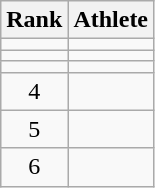<table class="wikitable" style="text-align:center">
<tr>
<th>Rank</th>
<th>Athlete</th>
</tr>
<tr>
<td></td>
<td align=left></td>
</tr>
<tr>
<td></td>
<td align=left></td>
</tr>
<tr>
<td></td>
<td align=left></td>
</tr>
<tr>
<td>4</td>
<td align=left></td>
</tr>
<tr>
<td>5</td>
<td align=left></td>
</tr>
<tr>
<td>6</td>
<td align=left></td>
</tr>
</table>
